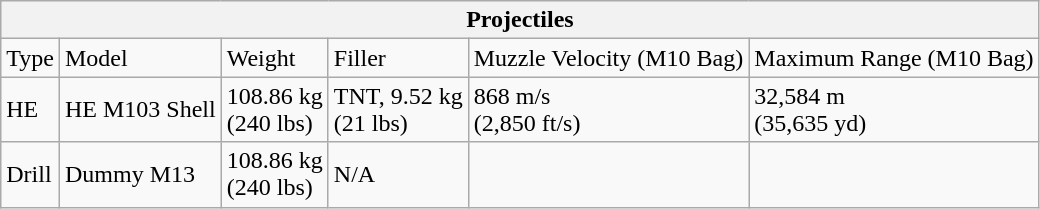<table class="wikitable">
<tr>
<th colspan="6">Projectiles</th>
</tr>
<tr>
<td>Type</td>
<td>Model</td>
<td>Weight</td>
<td>Filler</td>
<td>Muzzle Velocity (M10 Bag)</td>
<td>Maximum Range (M10 Bag)</td>
</tr>
<tr>
<td>HE</td>
<td>HE M103 Shell</td>
<td>108.86 kg<br>(240 lbs)</td>
<td>TNT, 9.52 kg<br>(21 lbs)</td>
<td>868 m/s<br>(2,850 ft/s)</td>
<td>32,584 m<br>(35,635 yd)</td>
</tr>
<tr>
<td>Drill</td>
<td>Dummy M13</td>
<td>108.86 kg<br>(240 lbs)</td>
<td>N/A</td>
<td></td>
<td></td>
</tr>
</table>
